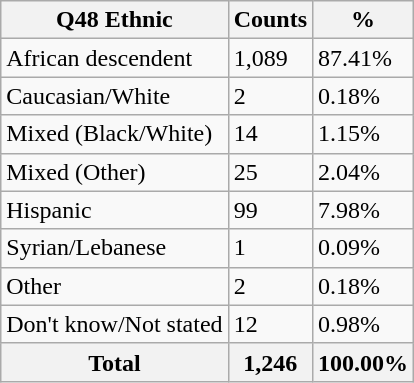<table class="wikitable sortable">
<tr>
<th>Q48 Ethnic</th>
<th>Counts</th>
<th>%</th>
</tr>
<tr>
<td>African descendent</td>
<td>1,089</td>
<td>87.41%</td>
</tr>
<tr>
<td>Caucasian/White</td>
<td>2</td>
<td>0.18%</td>
</tr>
<tr>
<td>Mixed (Black/White)</td>
<td>14</td>
<td>1.15%</td>
</tr>
<tr>
<td>Mixed (Other)</td>
<td>25</td>
<td>2.04%</td>
</tr>
<tr>
<td>Hispanic</td>
<td>99</td>
<td>7.98%</td>
</tr>
<tr>
<td>Syrian/Lebanese</td>
<td>1</td>
<td>0.09%</td>
</tr>
<tr>
<td>Other</td>
<td>2</td>
<td>0.18%</td>
</tr>
<tr>
<td>Don't know/Not stated</td>
<td>12</td>
<td>0.98%</td>
</tr>
<tr>
<th>Total</th>
<th>1,246</th>
<th>100.00%</th>
</tr>
</table>
